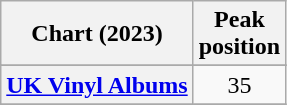<table class="wikitable sortable plainrowheaders" style="text-align:center">
<tr>
<th scope="col">Chart (2023)</th>
<th scope="col">Peak<br>position</th>
</tr>
<tr>
</tr>
<tr>
</tr>
<tr>
</tr>
<tr>
</tr>
<tr>
<th scope="row"><a href='#'>UK Vinyl Albums</a></th>
<td>35</td>
</tr>
<tr>
</tr>
</table>
